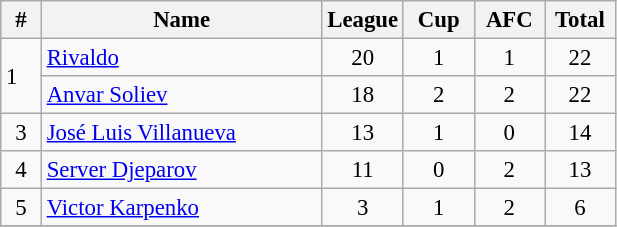<table class="wikitable sortable"  style="text-align:center; font-size:95%; ">
<tr>
<th width=20px>#</th>
<th width=180px>Name</th>
<th width=40px>League</th>
<th width=40px>Cup</th>
<th width=40px>AFC</th>
<th width=40px>Total</th>
</tr>
<tr bgcolor=>
<td rowspan="2" align=left>1</td>
<td align=left> <a href='#'>Rivaldo</a></td>
<td>20</td>
<td>1</td>
<td>1</td>
<td>22</td>
</tr>
<tr>
<td align=left> <a href='#'>Anvar Soliev</a></td>
<td>18</td>
<td>2</td>
<td>2</td>
<td>22</td>
</tr>
<tr>
<td>3</td>
<td align=left> <a href='#'>José Luis Villanueva</a></td>
<td>13</td>
<td>1</td>
<td>0</td>
<td>14</td>
</tr>
<tr>
<td>4</td>
<td align=left> <a href='#'>Server Djeparov</a></td>
<td>11</td>
<td>0</td>
<td>2</td>
<td>13</td>
</tr>
<tr>
<td>5</td>
<td align=left> <a href='#'>Victor Karpenko</a></td>
<td>3</td>
<td>1</td>
<td>2</td>
<td>6</td>
</tr>
<tr>
</tr>
</table>
